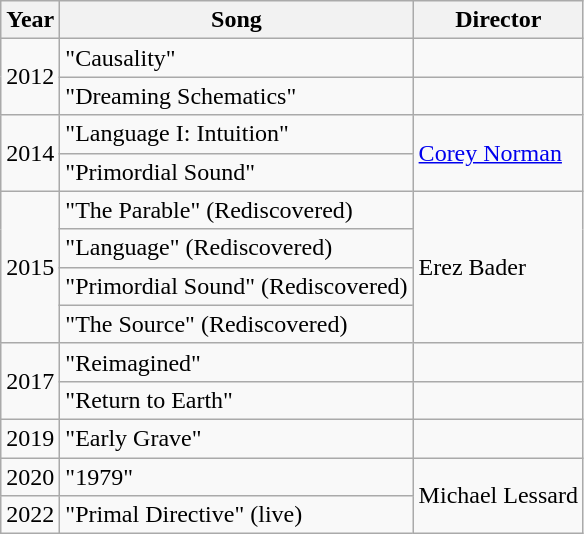<table class=wikitable>
<tr>
<th>Year</th>
<th>Song</th>
<th>Director</th>
</tr>
<tr>
<td rowspan="2">2012</td>
<td>"Causality"</td>
<td></td>
</tr>
<tr>
<td>"Dreaming Schematics"</td>
<td></td>
</tr>
<tr>
<td rowspan="2">2014</td>
<td>"Language I: Intuition"</td>
<td rowspan="2"><a href='#'>Corey Norman</a></td>
</tr>
<tr>
<td>"Primordial Sound"</td>
</tr>
<tr>
<td rowspan="4">2015</td>
<td>"The Parable" (Rediscovered)</td>
<td rowspan="4">Erez Bader</td>
</tr>
<tr>
<td>"Language" (Rediscovered)</td>
</tr>
<tr>
<td>"Primordial Sound" (Rediscovered)</td>
</tr>
<tr>
<td>"The Source" (Rediscovered)</td>
</tr>
<tr>
<td rowspan="2">2017</td>
<td>"Reimagined"</td>
<td></td>
</tr>
<tr>
<td>"Return to Earth"</td>
<td></td>
</tr>
<tr>
<td>2019</td>
<td>"Early Grave"</td>
<td></td>
</tr>
<tr>
<td>2020</td>
<td>"1979"</td>
<td rowspan="2">Michael Lessard</td>
</tr>
<tr>
<td>2022</td>
<td>"Primal Directive" (live)</td>
</tr>
</table>
